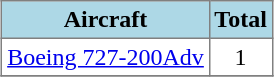<table class="toccolours" border="1" cellpadding="3" style="border-collapse:collapse; margin: 1em auto;">
<tr bgcolor=lightblue>
<th>Aircraft</th>
<th>Total</th>
</tr>
<tr>
<td><a href='#'>Boeing 727-200Adv</a></td>
<td align="center">1</td>
</tr>
<tr>
</tr>
</table>
